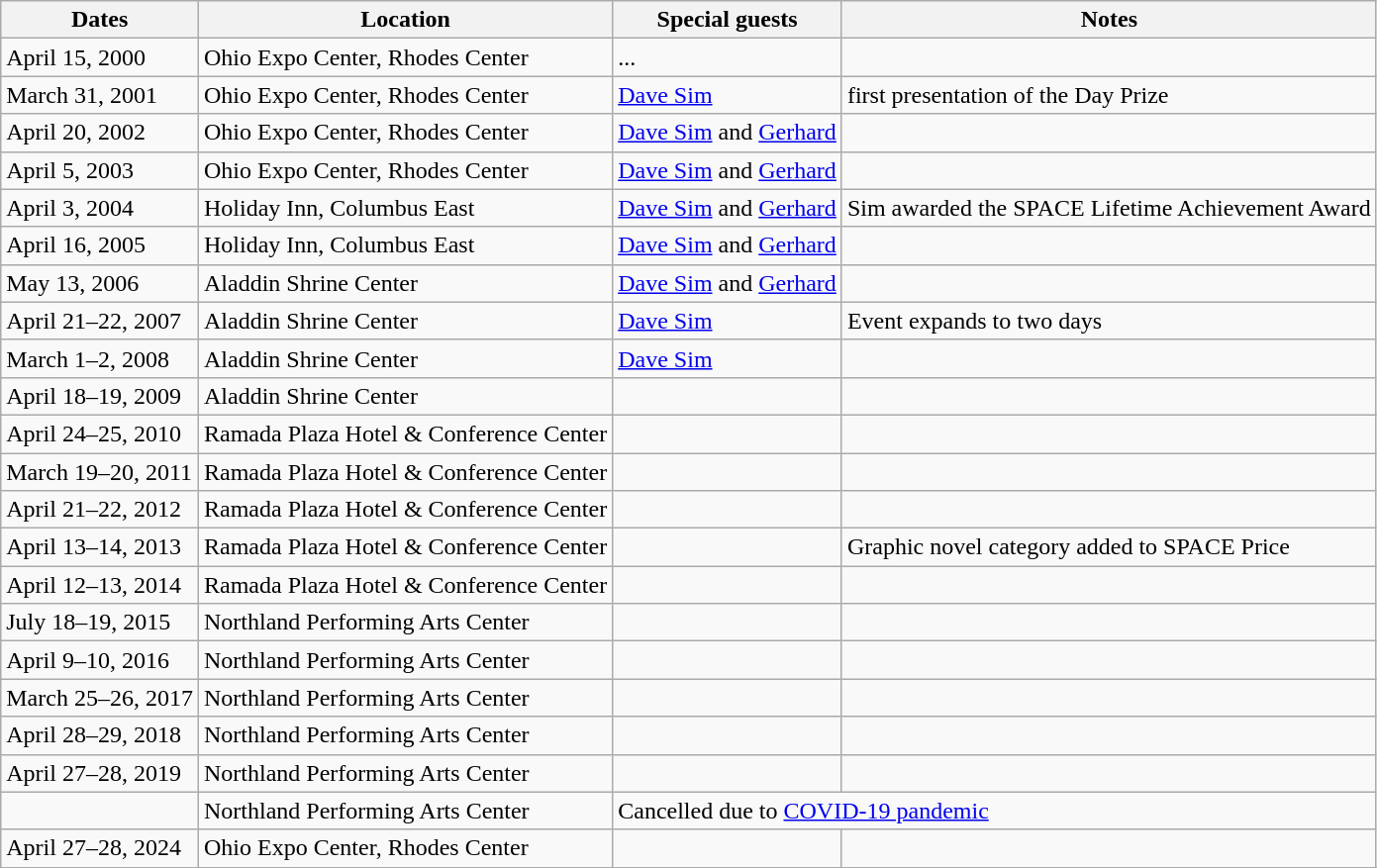<table class="wikitable">
<tr>
<th>Dates</th>
<th>Location</th>
<th>Special guests</th>
<th>Notes</th>
</tr>
<tr>
<td>April 15, 2000</td>
<td>Ohio Expo Center, Rhodes Center</td>
<td>...</td>
<td></td>
</tr>
<tr>
<td>March 31, 2001</td>
<td>Ohio Expo Center, Rhodes Center</td>
<td><a href='#'>Dave Sim</a></td>
<td>first presentation of the Day Prize</td>
</tr>
<tr>
<td>April 20, 2002</td>
<td>Ohio Expo Center, Rhodes Center</td>
<td><a href='#'>Dave Sim</a> and <a href='#'>Gerhard</a></td>
<td></td>
</tr>
<tr>
<td>April 5, 2003</td>
<td>Ohio Expo Center, Rhodes Center</td>
<td><a href='#'>Dave Sim</a> and <a href='#'>Gerhard</a></td>
<td></td>
</tr>
<tr>
<td>April 3, 2004</td>
<td>Holiday Inn, Columbus East</td>
<td><a href='#'>Dave Sim</a> and <a href='#'>Gerhard</a></td>
<td>Sim awarded the SPACE Lifetime Achievement Award</td>
</tr>
<tr>
<td>April 16, 2005</td>
<td>Holiday Inn, Columbus East</td>
<td><a href='#'>Dave Sim</a> and <a href='#'>Gerhard</a></td>
<td></td>
</tr>
<tr>
<td>May 13, 2006</td>
<td>Aladdin Shrine Center</td>
<td><a href='#'>Dave Sim</a> and <a href='#'>Gerhard</a></td>
<td></td>
</tr>
<tr>
<td>April 21–22, 2007</td>
<td>Aladdin Shrine Center</td>
<td><a href='#'>Dave Sim</a></td>
<td>Event expands to two days</td>
</tr>
<tr>
<td>March 1–2, 2008</td>
<td>Aladdin Shrine Center</td>
<td><a href='#'>Dave Sim</a></td>
<td></td>
</tr>
<tr>
<td>April 18–19, 2009</td>
<td>Aladdin Shrine Center</td>
<td></td>
<td></td>
</tr>
<tr>
<td>April 24–25, 2010</td>
<td>Ramada Plaza Hotel & Conference Center</td>
<td></td>
<td></td>
</tr>
<tr>
<td>March 19–20, 2011</td>
<td>Ramada Plaza Hotel & Conference Center</td>
<td></td>
<td></td>
</tr>
<tr>
<td>April 21–22, 2012</td>
<td>Ramada Plaza Hotel & Conference Center</td>
<td></td>
<td></td>
</tr>
<tr>
<td>April 13–14, 2013</td>
<td>Ramada Plaza Hotel & Conference Center</td>
<td></td>
<td>Graphic novel category added to SPACE Price</td>
</tr>
<tr>
<td>April 12–13, 2014</td>
<td>Ramada Plaza Hotel & Conference Center</td>
<td></td>
<td></td>
</tr>
<tr>
<td>July 18–19, 2015</td>
<td>Northland Performing Arts Center</td>
<td></td>
<td></td>
</tr>
<tr>
<td>April 9–10, 2016</td>
<td>Northland Performing Arts Center</td>
<td></td>
<td></td>
</tr>
<tr>
<td>March 25–26, 2017</td>
<td>Northland Performing Arts Center</td>
<td></td>
<td></td>
</tr>
<tr>
<td>April 28–29, 2018</td>
<td>Northland Performing Arts Center</td>
<td></td>
<td></td>
</tr>
<tr>
<td>April 27–28, 2019</td>
<td>Northland Performing Arts Center</td>
<td></td>
<td></td>
</tr>
<tr>
<td></td>
<td>Northland Performing Arts Center</td>
<td colspan=2>Cancelled due to <a href='#'>COVID-19 pandemic</a></td>
</tr>
<tr>
<td>April 27–28, 2024</td>
<td>Ohio Expo Center, Rhodes Center</td>
<td></td>
<td></td>
</tr>
<tr>
</tr>
</table>
